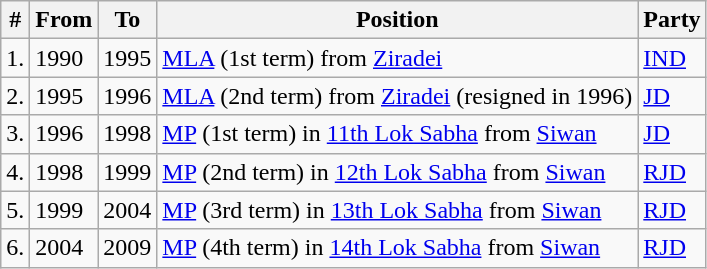<table class="wikitable sortable">
<tr>
<th>#</th>
<th>From</th>
<th>To</th>
<th>Position</th>
<th>Party</th>
</tr>
<tr>
<td>1.</td>
<td>1990</td>
<td>1995</td>
<td><a href='#'>MLA</a> (1st term) from <a href='#'>Ziradei</a></td>
<td><a href='#'>IND</a></td>
</tr>
<tr>
<td>2.</td>
<td>1995</td>
<td>1996</td>
<td><a href='#'>MLA</a> (2nd term) from <a href='#'>Ziradei</a> (resigned in 1996)</td>
<td><a href='#'>JD</a></td>
</tr>
<tr>
<td>3.</td>
<td>1996</td>
<td>1998</td>
<td><a href='#'>MP</a> (1st term) in <a href='#'>11th Lok Sabha</a> from <a href='#'>Siwan</a></td>
<td><a href='#'>JD</a></td>
</tr>
<tr>
<td>4.</td>
<td>1998</td>
<td>1999</td>
<td><a href='#'>MP</a> (2nd term) in <a href='#'>12th Lok Sabha</a> from <a href='#'>Siwan</a></td>
<td><a href='#'>RJD</a></td>
</tr>
<tr>
<td>5.</td>
<td>1999</td>
<td>2004</td>
<td><a href='#'>MP</a> (3rd term) in <a href='#'>13th Lok Sabha</a> from <a href='#'>Siwan</a></td>
<td><a href='#'>RJD</a></td>
</tr>
<tr>
<td>6.</td>
<td>2004</td>
<td>2009</td>
<td><a href='#'>MP</a> (4th term) in <a href='#'>14th Lok Sabha</a> from <a href='#'>Siwan</a></td>
<td><a href='#'>RJD</a></td>
</tr>
</table>
